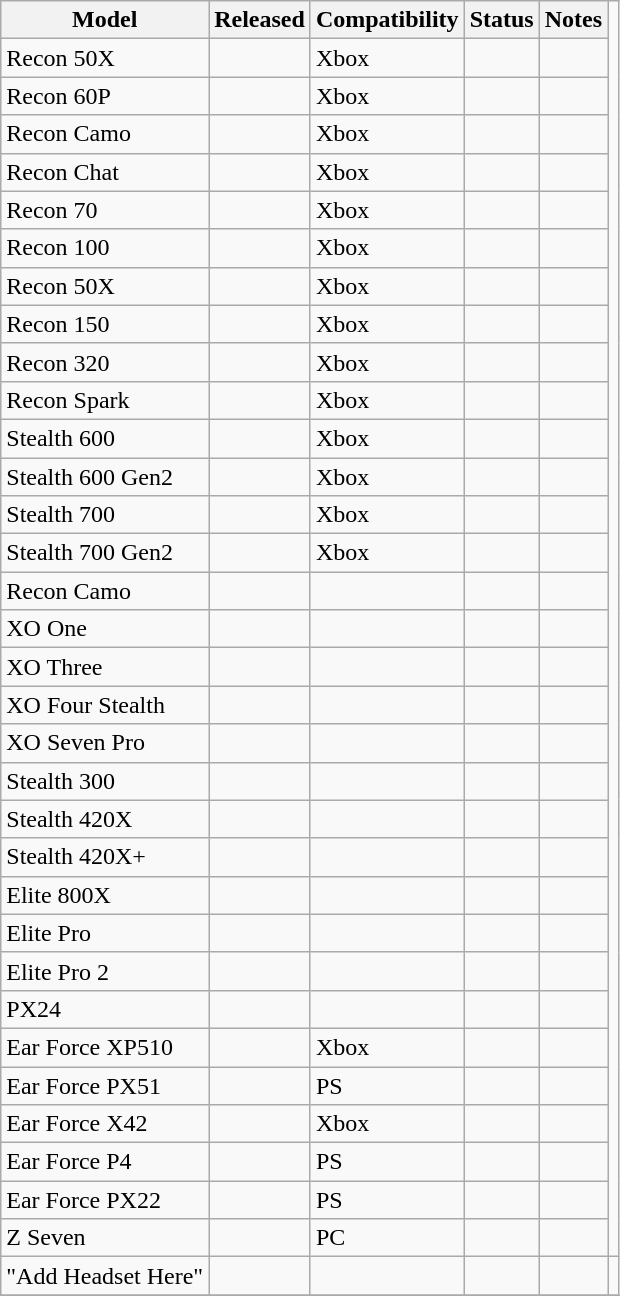<table class="wikitable sortable">
<tr>
<th>Model</th>
<th>Released</th>
<th>Compatibility</th>
<th>Status</th>
<th>Notes</th>
</tr>
<tr>
<td>Recon 50X</td>
<td></td>
<td>Xbox</td>
<td></td>
<td></td>
</tr>
<tr>
<td>Recon 60P</td>
<td></td>
<td>Xbox</td>
<td></td>
<td></td>
</tr>
<tr>
<td>Recon Camo</td>
<td></td>
<td>Xbox</td>
<td></td>
<td></td>
</tr>
<tr>
<td>Recon Chat</td>
<td></td>
<td>Xbox</td>
<td></td>
<td></td>
</tr>
<tr>
<td>Recon 70</td>
<td></td>
<td>Xbox</td>
<td></td>
<td></td>
</tr>
<tr>
<td>Recon 100</td>
<td></td>
<td>Xbox</td>
<td></td>
<td></td>
</tr>
<tr>
<td>Recon 50X</td>
<td></td>
<td>Xbox</td>
<td></td>
<td></td>
</tr>
<tr>
<td>Recon 150</td>
<td></td>
<td>Xbox</td>
<td></td>
<td></td>
</tr>
<tr>
<td>Recon 320</td>
<td></td>
<td>Xbox</td>
<td></td>
<td></td>
</tr>
<tr>
<td>Recon Spark</td>
<td></td>
<td>Xbox</td>
<td></td>
<td></td>
</tr>
<tr>
<td>Stealth 600</td>
<td></td>
<td>Xbox</td>
<td></td>
<td></td>
</tr>
<tr>
<td>Stealth 600 Gen2</td>
<td></td>
<td>Xbox</td>
<td></td>
<td></td>
</tr>
<tr>
<td>Stealth 700</td>
<td></td>
<td>Xbox</td>
<td></td>
<td></td>
</tr>
<tr>
<td>Stealth 700 Gen2</td>
<td></td>
<td>Xbox</td>
<td></td>
<td></td>
</tr>
<tr>
<td>Recon Camo</td>
<td></td>
<td></td>
<td></td>
<td></td>
</tr>
<tr>
<td>XO One</td>
<td></td>
<td></td>
<td></td>
<td></td>
</tr>
<tr>
<td>XO Three</td>
<td></td>
<td></td>
<td></td>
<td></td>
</tr>
<tr>
<td>XO Four Stealth</td>
<td></td>
<td></td>
<td></td>
<td></td>
</tr>
<tr>
<td>XO Seven Pro</td>
<td></td>
<td></td>
<td></td>
<td></td>
</tr>
<tr>
<td>Stealth 300</td>
<td></td>
<td></td>
<td></td>
<td></td>
</tr>
<tr>
<td>Stealth 420X</td>
<td></td>
<td></td>
<td></td>
<td></td>
</tr>
<tr>
<td>Stealth 420X+</td>
<td></td>
<td></td>
<td></td>
<td></td>
</tr>
<tr>
<td>Elite 800X</td>
<td></td>
<td></td>
<td></td>
<td></td>
</tr>
<tr>
<td>Elite Pro</td>
<td></td>
<td></td>
<td></td>
<td></td>
</tr>
<tr>
<td>Elite Pro 2</td>
<td></td>
<td></td>
<td></td>
<td></td>
</tr>
<tr>
<td>PX24</td>
<td></td>
<td></td>
<td></td>
<td></td>
</tr>
<tr>
<td>Ear Force XP510</td>
<td></td>
<td>Xbox</td>
<td></td>
<td></td>
</tr>
<tr>
<td>Ear Force PX51</td>
<td></td>
<td>PS</td>
<td></td>
<td></td>
</tr>
<tr>
<td>Ear Force X42</td>
<td></td>
<td>Xbox</td>
<td></td>
<td></td>
</tr>
<tr>
<td>Ear Force P4</td>
<td></td>
<td>PS</td>
<td></td>
<td></td>
</tr>
<tr>
<td>Ear Force PX22</td>
<td></td>
<td>PS</td>
<td></td>
<td></td>
</tr>
<tr>
<td>Z Seven</td>
<td></td>
<td>PC</td>
<td></td>
<td></td>
</tr>
<tr>
<td>"Add Headset Here"</td>
<td></td>
<td></td>
<td></td>
<td></td>
<td></td>
</tr>
<tr>
</tr>
</table>
